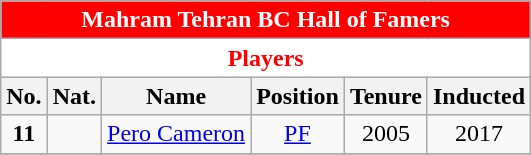<table class="wikitable sortable" style="text-align:center">
<tr>
<th colspan="6" style="background:red; color:white;">Mahram Tehran BC Hall of Famers</th>
</tr>
<tr>
<th colspan="6" style="background:white; color:red;">Players</th>
</tr>
<tr>
<th>No.</th>
<th>Nat.</th>
<th>Name</th>
<th>Position</th>
<th>Tenure</th>
<th>Inducted</th>
</tr>
<tr>
<td><strong>11</strong></td>
<td></td>
<td><a href='#'>Pero Cameron</a></td>
<td><a href='#'>PF</a></td>
<td>2005</td>
<td>2017</td>
</tr>
<tr>
</tr>
</table>
